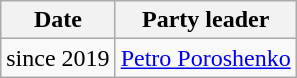<table class="wikitable">
<tr>
<th>Date</th>
<th>Party leader</th>
</tr>
<tr>
<td>since 2019</td>
<td><a href='#'>Petro Poroshenko</a></td>
</tr>
</table>
